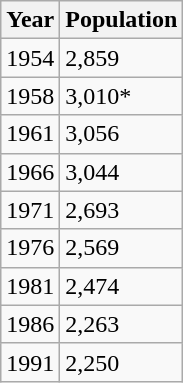<table class="wikitable">
<tr>
<th>Year</th>
<th>Population</th>
</tr>
<tr>
<td>1954</td>
<td>2,859</td>
</tr>
<tr>
<td>1958</td>
<td>3,010*</td>
</tr>
<tr>
<td>1961</td>
<td>3,056</td>
</tr>
<tr>
<td>1966</td>
<td>3,044</td>
</tr>
<tr>
<td>1971</td>
<td>2,693</td>
</tr>
<tr>
<td>1976</td>
<td>2,569</td>
</tr>
<tr>
<td>1981</td>
<td>2,474</td>
</tr>
<tr>
<td>1986</td>
<td>2,263</td>
</tr>
<tr>
<td>1991</td>
<td>2,250</td>
</tr>
</table>
